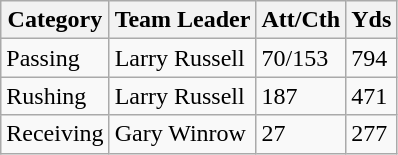<table class="wikitable">
<tr>
<th>Category</th>
<th>Team Leader</th>
<th>Att/Cth</th>
<th>Yds</th>
</tr>
<tr style="background: ##ddffdd;">
<td>Passing</td>
<td>Larry Russell</td>
<td>70/153</td>
<td>794</td>
</tr>
<tr style="background: ##ffdddd;">
<td>Rushing</td>
<td>Larry Russell</td>
<td>187</td>
<td>471</td>
</tr>
<tr style="background: ##ddffdd;">
<td>Receiving</td>
<td>Gary Winrow</td>
<td>27</td>
<td>277</td>
</tr>
</table>
